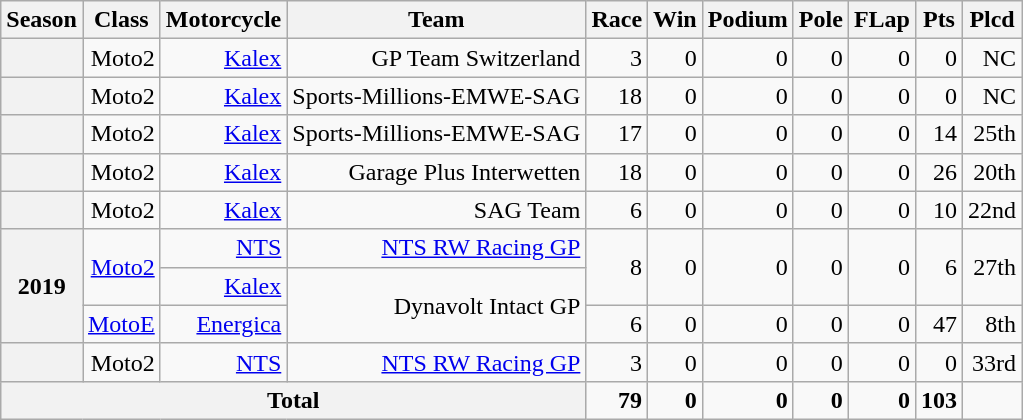<table class="wikitable" style=text-align:right>
<tr>
<th>Season</th>
<th>Class</th>
<th>Motorcycle</th>
<th>Team</th>
<th>Race</th>
<th>Win</th>
<th>Podium</th>
<th>Pole</th>
<th>FLap</th>
<th>Pts</th>
<th>Plcd</th>
</tr>
<tr>
<th></th>
<td>Moto2</td>
<td><a href='#'>Kalex</a></td>
<td>GP Team Switzerland</td>
<td>3</td>
<td>0</td>
<td>0</td>
<td>0</td>
<td>0</td>
<td>0</td>
<td>NC</td>
</tr>
<tr>
<th></th>
<td>Moto2</td>
<td><a href='#'>Kalex</a></td>
<td>Sports-Millions-EMWE-SAG</td>
<td>18</td>
<td>0</td>
<td>0</td>
<td>0</td>
<td>0</td>
<td>0</td>
<td>NC</td>
</tr>
<tr>
<th></th>
<td>Moto2</td>
<td><a href='#'>Kalex</a></td>
<td>Sports-Millions-EMWE-SAG</td>
<td>17</td>
<td>0</td>
<td>0</td>
<td>0</td>
<td>0</td>
<td>14</td>
<td>25th</td>
</tr>
<tr>
<th></th>
<td>Moto2</td>
<td><a href='#'>Kalex</a></td>
<td>Garage Plus Interwetten</td>
<td>18</td>
<td>0</td>
<td>0</td>
<td>0</td>
<td>0</td>
<td>26</td>
<td>20th</td>
</tr>
<tr>
<th></th>
<td>Moto2</td>
<td><a href='#'>Kalex</a></td>
<td>SAG Team</td>
<td>6</td>
<td>0</td>
<td>0</td>
<td>0</td>
<td>0</td>
<td>10</td>
<td>22nd</td>
</tr>
<tr>
<th rowspan=3>2019</th>
<td rowspan=2><a href='#'>Moto2</a></td>
<td><a href='#'>NTS</a></td>
<td><a href='#'>NTS RW Racing GP</a></td>
<td rowspan=2>8</td>
<td rowspan=2>0</td>
<td rowspan=2>0</td>
<td rowspan=2>0</td>
<td rowspan=2>0</td>
<td rowspan=2>6</td>
<td rowspan=2>27th</td>
</tr>
<tr>
<td><a href='#'>Kalex</a></td>
<td rowspan=2>Dynavolt Intact GP</td>
</tr>
<tr>
<td><a href='#'>MotoE</a></td>
<td><a href='#'>Energica</a></td>
<td>6</td>
<td>0</td>
<td>0</td>
<td>0</td>
<td>0</td>
<td>47</td>
<td>8th</td>
</tr>
<tr>
<th></th>
<td>Moto2</td>
<td><a href='#'>NTS</a></td>
<td><a href='#'>NTS RW Racing GP</a></td>
<td>3</td>
<td>0</td>
<td>0</td>
<td>0</td>
<td>0</td>
<td>0</td>
<td>33rd</td>
</tr>
<tr>
<th colspan=4>Total</th>
<td><strong>79</strong></td>
<td><strong>0</strong></td>
<td><strong>0</strong></td>
<td><strong>0</strong></td>
<td><strong>0</strong></td>
<td><strong>103</strong></td>
<td></td>
</tr>
</table>
